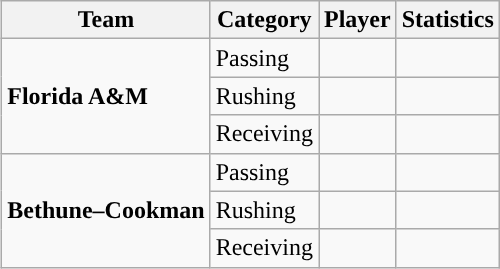<table class="wikitable" style="float: right;">
<tr>
<th>Team</th>
<th>Category</th>
<th>Player</th>
<th>Statistics</th>
</tr>
<tr>
<td rowspan=3><strong>Florida A&M</strong></td>
<td>Passing</td>
<td></td>
<td></td>
</tr>
<tr>
<td>Rushing</td>
<td></td>
<td></td>
</tr>
<tr>
<td>Receiving</td>
<td></td>
<td></td>
</tr>
<tr>
<td rowspan=3><strong>Bethune–Cookman</strong></td>
<td>Passing</td>
<td></td>
<td></td>
</tr>
<tr>
<td>Rushing</td>
<td></td>
<td></td>
</tr>
<tr>
<td>Receiving</td>
<td></td>
<td></td>
</tr>
</table>
